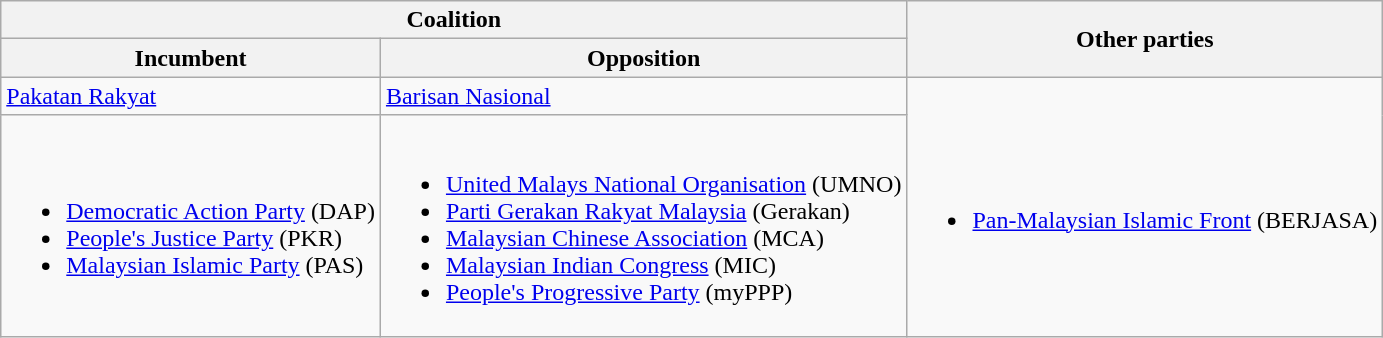<table class="wikitable">
<tr>
<th colspan="2">Coalition</th>
<th rowspan="2">Other parties</th>
</tr>
<tr>
<th>Incumbent</th>
<th>Opposition</th>
</tr>
<tr>
<td><a href='#'>Pakatan Rakyat</a></td>
<td><a href='#'>Barisan Nasional</a></td>
<td rowspan="2"><br><ul><li> <a href='#'>Pan-Malaysian Islamic Front</a> (BERJASA)</li></ul></td>
</tr>
<tr>
<td><br><ul><li> <a href='#'>Democratic Action Party</a> (DAP)</li><li> <a href='#'>People's Justice Party</a> (PKR)</li><li> <a href='#'>Malaysian Islamic Party</a> (PAS)</li></ul></td>
<td><br><ul><li> <a href='#'>United Malays National Organisation</a> (UMNO)</li><li><a href='#'>Parti Gerakan Rakyat Malaysia</a> (Gerakan)</li><li> <a href='#'>Malaysian Chinese Association</a> (MCA)</li><li> <a href='#'>Malaysian Indian Congress</a> (MIC)</li><li> <a href='#'>People's Progressive Party</a> (myPPP)</li></ul></td>
</tr>
</table>
